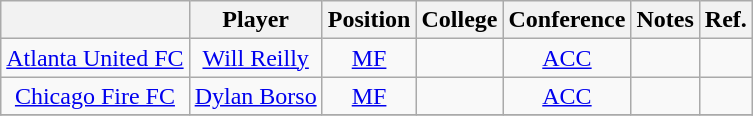<table class="wikitable sortable" style="text-align:center">
<tr>
<th></th>
<th>Player</th>
<th>Position</th>
<th>College</th>
<th>Conference</th>
<th class=unsortable>Notes</th>
<th class=unsortable>Ref.</th>
</tr>
<tr>
<td align="center"><a href='#'>Atlanta United FC</a></td>
<td align="center"> <a href='#'>Will Reilly</a></td>
<td><a href='#'>MF</a></td>
<td></td>
<td><a href='#'>ACC</a></td>
<td></td>
<td></td>
</tr>
<tr>
<td align="center"><a href='#'>Chicago Fire FC</a></td>
<td align="center"> <a href='#'>Dylan Borso</a></td>
<td><a href='#'>MF</a></td>
<td></td>
<td><a href='#'>ACC</a></td>
<td></td>
<td></td>
</tr>
<tr>
</tr>
</table>
